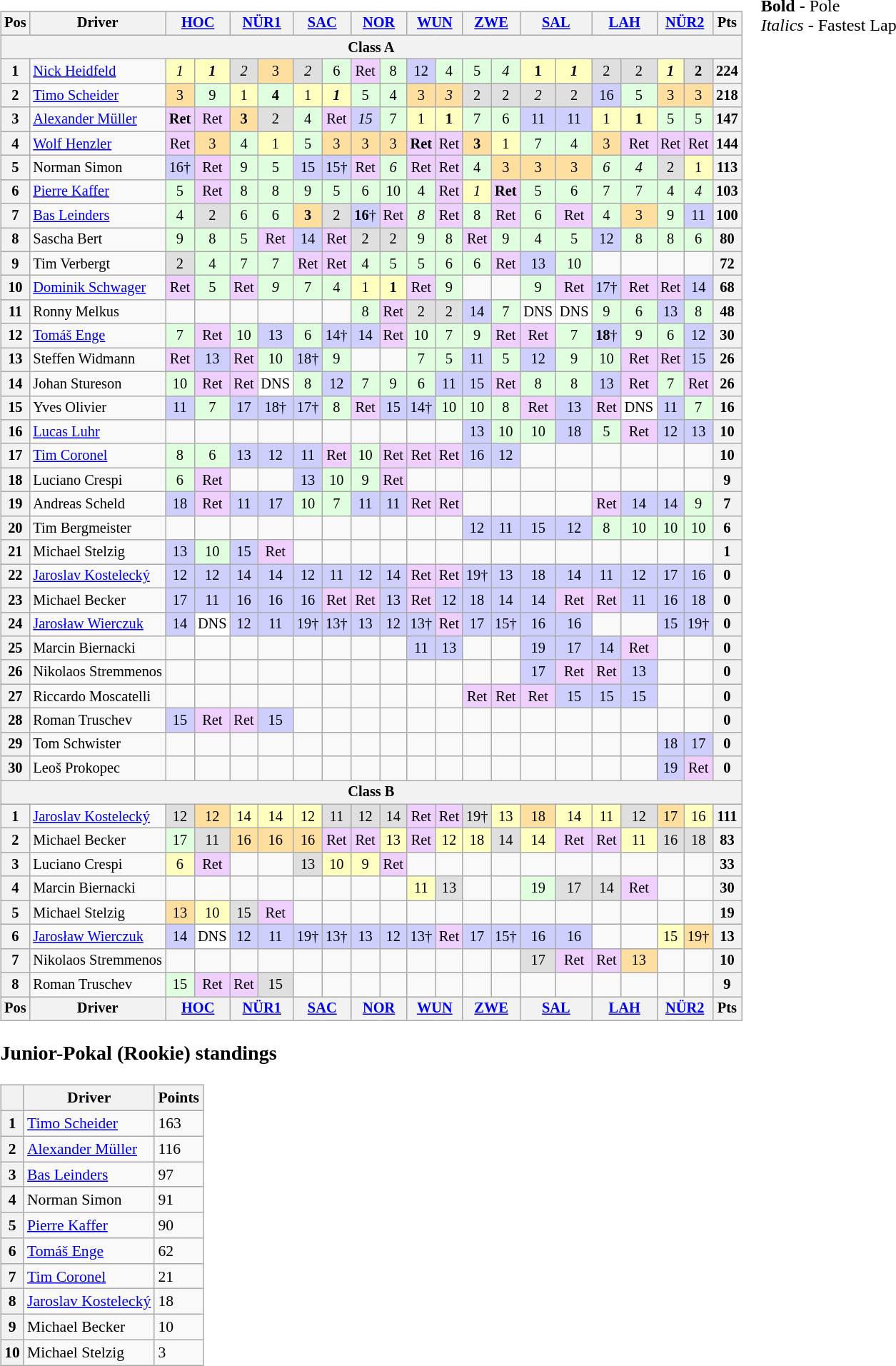<table>
<tr>
<td><br><table class="wikitable" style="font-size: 85%; text-align:center">
<tr valign="top">
<th valign="middle">Pos</th>
<th valign="middle">Driver</th>
<th colspan=2><a href='#'>HOC</a></th>
<th colspan=2><a href='#'>NÜR1</a></th>
<th colspan=2><a href='#'>SAC</a></th>
<th colspan=2><a href='#'>NOR</a></th>
<th colspan=2><a href='#'>WUN</a></th>
<th colspan=2><a href='#'>ZWE</a></th>
<th colspan=2><a href='#'>SAL</a></th>
<th colspan=2><a href='#'>LAH</a></th>
<th colspan=2><a href='#'>NÜR2</a></th>
<th valign="middle">Pts</th>
</tr>
<tr>
<th colspan=21>Class A</th>
</tr>
<tr>
<th>1</th>
<td align=left> <a href='#'>Nick Heidfeld</a></td>
<td style="background:#FFFFBF;"><em>1</em></td>
<td style="background:#FFFFBF;"><strong><em>1</em></strong></td>
<td style="background:#DFDFDF;"><em>2</em></td>
<td style="background:#FFDF9F;">3</td>
<td style="background:#DFDFDF;"><em>2</em></td>
<td style="background:#DFFFDF;">6</td>
<td style="background:#EFCFFF;">Ret</td>
<td style="background:#DFFFDF;">8</td>
<td style="background:#CFCFFF;">12</td>
<td style="background:#DFFFDF;">4</td>
<td style="background:#DFFFDF;">5</td>
<td style="background:#DFFFDF;"><em>4</em></td>
<td style="background:#FFFFBF;"><strong>1</strong></td>
<td style="background:#FFFFBF;"><strong><em>1</em></strong></td>
<td style="background:#DFDFDF;">2</td>
<td style="background:#DFDFDF;">2</td>
<td style="background:#FFFFBF;"><strong><em>1</em></strong></td>
<td style="background:#DFDFDF;"><strong>2</strong></td>
<th>224</th>
</tr>
<tr>
<th>2</th>
<td align=left> <a href='#'>Timo Scheider</a></td>
<td style="background:#FFDF9F;">3</td>
<td style="background:#DFFFDF;">9</td>
<td style="background:#FFFFBF;">1</td>
<td style="background:#DFFFDF;"><strong>4</strong></td>
<td style="background:#FFFFBF;">1</td>
<td style="background:#FFFFBF;"><strong><em>1</em></strong></td>
<td style="background:#DFFFDF;">5</td>
<td style="background:#DFFFDF;">4</td>
<td style="background:#FFDF9F;">3</td>
<td style="background:#FFDF9F;"><em>3</em></td>
<td style="background:#DFDFDF;">2</td>
<td style="background:#DFDFDF;">2</td>
<td style="background:#DFDFDF;"><em>2</em></td>
<td style="background:#DFDFDF;">2</td>
<td style="background:#CFCFFF;">16</td>
<td style="background:#DFFFDF;">5</td>
<td style="background:#FFDF9F;">3</td>
<td style="background:#FFDF9F;">3</td>
<th>218</th>
</tr>
<tr>
<th>3</th>
<td align=left> <a href='#'>Alexander Müller</a></td>
<td style="background:#EFCFFF;"><strong>Ret</strong></td>
<td style="background:#EFCFFF;">Ret</td>
<td style="background:#FFDF9F;"><strong>3</strong></td>
<td style="background:#DFDFDF;">2</td>
<td style="background:#DFFFDF;">4</td>
<td style="background:#EFCFFF;">Ret</td>
<td style="background:#CFCFFF;"><em>15</em></td>
<td style="background:#DFFFDF;">7</td>
<td style="background:#FFFFBF;">1</td>
<td style="background:#FFFFBF;"><strong>1</strong></td>
<td style="background:#DFFFDF;">7</td>
<td style="background:#DFFFDF;">6</td>
<td style="background:#CFCFFF;">11</td>
<td style="background:#CFCFFF;">11</td>
<td style="background:#FFFFBF;">1</td>
<td style="background:#FFFFBF;"><strong>1</strong></td>
<td style="background:#DFFFDF;">5</td>
<td style="background:#DFFFDF;">5</td>
<th>147</th>
</tr>
<tr>
<th>4</th>
<td align=left> <a href='#'>Wolf Henzler</a></td>
<td style="background:#EFCFFF;">Ret</td>
<td style="background:#FFDF9F;">3</td>
<td style="background:#DFFFDF;">4</td>
<td style="background:#FFFFBF;">1</td>
<td style="background:#DFFFDF;">5</td>
<td style="background:#FFDF9F;">3</td>
<td style="background:#FFDF9F;">3</td>
<td style="background:#FFDF9F;">3</td>
<td style="background:#EFCFFF;"><strong>Ret</strong></td>
<td style="background:#EFCFFF;">Ret</td>
<td style="background:#FFDF9F;"><strong>3</strong></td>
<td style="background:#FFFFBF;">1</td>
<td style="background:#DFFFDF;">7</td>
<td style="background:#DFFFDF;">4</td>
<td style="background:#FFDF9F;">3</td>
<td style="background:#EFCFFF;">Ret</td>
<td style="background:#EFCFFF;">Ret</td>
<td style="background:#EFCFFF;">Ret</td>
<th>144</th>
</tr>
<tr>
<th>5</th>
<td align=left> Norman Simon</td>
<td style="background:#CFCFFF;">16†</td>
<td style="background:#EFCFFF;">Ret</td>
<td style="background:#DFFFDF;">9</td>
<td style="background:#DFFFDF;">5</td>
<td style="background:#CFCFFF;">15</td>
<td style="background:#CFCFFF;">15†</td>
<td style="background:#EFCFFF;">Ret</td>
<td style="background:#DFFFDF;"><em>6</em></td>
<td style="background:#EFCFFF;">Ret</td>
<td style="background:#EFCFFF;">Ret</td>
<td style="background:#DFFFDF;">4</td>
<td style="background:#FFDF9F;">3</td>
<td style="background:#FFDF9F;">3</td>
<td style="background:#FFDF9F;">3</td>
<td style="background:#DFFFDF;"><em>6</em></td>
<td style="background:#DFFFDF;"><em>4</em></td>
<td style="background:#DFDFDF;">2</td>
<td style="background:#FFFFBF;">1</td>
<th>113</th>
</tr>
<tr>
<th>6</th>
<td align=left> <a href='#'>Pierre Kaffer</a></td>
<td style="background:#DFFFDF;">5</td>
<td style="background:#EFCFFF;">Ret</td>
<td style="background:#DFFFDF;">8</td>
<td style="background:#DFFFDF;">8</td>
<td style="background:#DFFFDF;">9</td>
<td style="background:#DFFFDF;">5</td>
<td style="background:#DFFFDF;">6</td>
<td style="background:#DFFFDF;">10</td>
<td style="background:#DFFFDF;">4</td>
<td style="background:#EFCFFF;">Ret</td>
<td style="background:#FFFFBF;"><em>1</em></td>
<td style="background:#EFCFFF;"><strong>Ret</strong></td>
<td style="background:#DFFFDF;">5</td>
<td style="background:#DFFFDF;">6</td>
<td style="background:#DFFFDF;">7</td>
<td style="background:#DFFFDF;">7</td>
<td style="background:#DFFFDF;">4</td>
<td style="background:#DFFFDF;"><em>4</em></td>
<th>103</th>
</tr>
<tr>
<th>7</th>
<td align=left> <a href='#'>Bas Leinders</a></td>
<td style="background:#DFFFDF;">4</td>
<td style="background:#DFDFDF;">2</td>
<td style="background:#DFFFDF;">6</td>
<td style="background:#DFFFDF;">6</td>
<td style="background:#FFDF9F;"><strong>3</strong></td>
<td style="background:#DFDFDF;">2</td>
<td style="background:#CFCFFF;"><strong>16</strong>†</td>
<td style="background:#EFCFFF;">Ret</td>
<td style="background:#DFFFDF;"><em>8</em></td>
<td style="background:#EFCFFF;">Ret</td>
<td style="background:#DFFFDF;">8</td>
<td style="background:#EFCFFF;">Ret</td>
<td style="background:#DFFFDF;">6</td>
<td style="background:#EFCFFF;">Ret</td>
<td style="background:#DFFFDF;">4</td>
<td style="background:#FFDF9F;">3</td>
<td style="background:#DFFFDF;">9</td>
<td style="background:#CFCFFF;">11</td>
<th>100</th>
</tr>
<tr>
<th>8</th>
<td align=left> Sascha Bert</td>
<td style="background:#DFFFDF;">9</td>
<td style="background:#DFFFDF;">8</td>
<td style="background:#DFFFDF;">5</td>
<td style="background:#EFCFFF;">Ret</td>
<td style="background:#CFCFFF;">14</td>
<td style="background:#EFCFFF;">Ret</td>
<td style="background:#DFDFDF;">2</td>
<td style="background:#DFDFDF;">2</td>
<td style="background:#DFFFDF;">9</td>
<td style="background:#DFFFDF;">8</td>
<td style="background:#EFCFFF;">Ret</td>
<td style="background:#DFFFDF;">9</td>
<td style="background:#DFFFDF;">4</td>
<td style="background:#DFFFDF;">5</td>
<td style="background:#CFCFFF;">12</td>
<td style="background:#DFFFDF;">8</td>
<td style="background:#DFFFDF;">8</td>
<td style="background:#DFFFDF;">6</td>
<th>80</th>
</tr>
<tr>
<th>9</th>
<td align=left> Tim Verbergt</td>
<td style="background:#DFDFDF;">2</td>
<td style="background:#DFFFDF;">4</td>
<td style="background:#DFFFDF;">7</td>
<td style="background:#DFFFDF;">7</td>
<td style="background:#EFCFFF;">Ret</td>
<td style="background:#EFCFFF;">Ret</td>
<td style="background:#DFFFDF;">4</td>
<td style="background:#DFFFDF;">5</td>
<td style="background:#DFFFDF;">5</td>
<td style="background:#DFFFDF;">6</td>
<td style="background:#DFFFDF;">6</td>
<td style="background:#EFCFFF;">Ret</td>
<td style="background:#CFCFFF;">13</td>
<td style="background:#DFFFDF;">10</td>
<td></td>
<td></td>
<td></td>
<td></td>
<th>72</th>
</tr>
<tr>
<th>10</th>
<td align=left> <a href='#'>Dominik Schwager</a></td>
<td style="background:#EFCFFF;">Ret</td>
<td style="background:#DFFFDF;">5</td>
<td style="background:#EFCFFF;">Ret</td>
<td style="background:#DFFFDF;"><em>9</em></td>
<td style="background:#DFFFDF;">7</td>
<td style="background:#DFFFDF;">4</td>
<td style="background:#FFFFBF;">1</td>
<td style="background:#FFFFBF;"><strong>1</strong></td>
<td style="background:#EFCFFF;">Ret</td>
<td style="background:#DFFFDF;">9</td>
<td></td>
<td></td>
<td style="background:#DFFFDF;">9</td>
<td style="background:#EFCFFF;">Ret</td>
<td style="background:#CFCFFF;">17†</td>
<td style="background:#EFCFFF;">Ret</td>
<td style="background:#EFCFFF;">Ret</td>
<td style="background:#CFCFFF;">14</td>
<th>68</th>
</tr>
<tr>
<th>11</th>
<td align=left> Ronny Melkus</td>
<td></td>
<td></td>
<td></td>
<td></td>
<td></td>
<td></td>
<td style="background:#DFFFDF;">8</td>
<td style="background:#EFCFFF;">Ret</td>
<td style="background:#DFDFDF;">2</td>
<td style="background:#DFDFDF;">2</td>
<td style="background:#CFCFFF;">14</td>
<td style="background:#DFFFDF;">7</td>
<td style="background:#FFFFFF;">DNS</td>
<td style="background:#FFFFFF;">DNS</td>
<td style="background:#DFFFDF;">9</td>
<td style="background:#DFFFDF;">6</td>
<td style="background:#CFCFFF;">13</td>
<td style="background:#DFFFDF;">8</td>
<th>48</th>
</tr>
<tr>
<th>12</th>
<td align=left> <a href='#'>Tomáš Enge</a></td>
<td style="background:#DFFFDF;">7</td>
<td style="background:#EFCFFF;">Ret</td>
<td style="background:#DFFFDF;">10</td>
<td style="background:#CFCFFF;">13</td>
<td style="background:#DFFFDF;">6</td>
<td style="background:#CFCFFF;">14†</td>
<td style="background:#CFCFFF;">14</td>
<td style="background:#EFCFFF;">Ret</td>
<td style="background:#DFFFDF;">10</td>
<td style="background:#DFFFDF;">7</td>
<td style="background:#DFFFDF;">9</td>
<td style="background:#EFCFFF;">Ret</td>
<td style="background:#EFCFFF;">Ret</td>
<td style="background:#DFFFDF;">7</td>
<td style="background:#CFCFFF;"><strong>18</strong>†</td>
<td style="background:#DFFFDF;">9</td>
<td style="background:#DFFFDF;">6</td>
<td style="background:#CFCFFF;">12</td>
<th>30</th>
</tr>
<tr>
<th>13</th>
<td align=left> Steffen Widmann</td>
<td style="background:#EFCFFF;">Ret</td>
<td style="background:#CFCFFF;">13</td>
<td style="background:#EFCFFF;">Ret</td>
<td style="background:#DFFFDF;">10</td>
<td style="background:#CFCFFF;">18†</td>
<td style="background:#DFFFDF;">9</td>
<td></td>
<td></td>
<td style="background:#DFFFDF;">7</td>
<td style="background:#DFFFDF;">5</td>
<td style="background:#CFCFFF;">11</td>
<td style="background:#DFFFDF;">5</td>
<td style="background:#CFCFFF;">12</td>
<td style="background:#DFFFDF;">9</td>
<td style="background:#DFFFDF;">10</td>
<td style="background:#EFCFFF;">Ret</td>
<td style="background:#EFCFFF;">Ret</td>
<td style="background:#CFCFFF;">15</td>
<th>26</th>
</tr>
<tr>
<th>14</th>
<td align=left> Johan Stureson</td>
<td style="background:#DFFFDF;">10</td>
<td style="background:#EFCFFF;">Ret</td>
<td style="background:#EFCFFF;">Ret</td>
<td style="background:#FFFFFF;">DNS</td>
<td style="background:#DFFFDF;">8</td>
<td style="background:#CFCFFF;">12</td>
<td style="background:#DFFFDF;">7</td>
<td style="background:#DFFFDF;">9</td>
<td style="background:#DFFFDF;">6</td>
<td style="background:#CFCFFF;">11</td>
<td style="background:#CFCFFF;">15</td>
<td style="background:#EFCFFF;">Ret</td>
<td style="background:#DFFFDF;">8</td>
<td style="background:#DFFFDF;">8</td>
<td style="background:#CFCFFF;">13</td>
<td style="background:#EFCFFF;">Ret</td>
<td style="background:#DFFFDF;">7</td>
<td style="background:#EFCFFF;">Ret</td>
<th>26</th>
</tr>
<tr>
<th>15</th>
<td align=left> Yves Olivier</td>
<td style="background:#CFCFFF;">11</td>
<td style="background:#DFFFDF;">7</td>
<td style="background:#CFCFFF;">17</td>
<td style="background:#CFCFFF;">18†</td>
<td style="background:#CFCFFF;">17†</td>
<td style="background:#DFFFDF;">8</td>
<td style="background:#EFCFFF;">Ret</td>
<td style="background:#CFCFFF;">15</td>
<td style="background:#CFCFFF;">14†</td>
<td style="background:#DFFFDF;">10</td>
<td style="background:#DFFFDF;">10</td>
<td style="background:#DFFFDF;">8</td>
<td style="background:#EFCFFF;">Ret</td>
<td style="background:#CFCFFF;">13</td>
<td style="background:#EFCFFF;">Ret</td>
<td style="background:#FFFFFF;">DNS</td>
<td style="background:#CFCFFF;">11</td>
<td style="background:#DFFFDF;">7</td>
<th>16</th>
</tr>
<tr>
<th>16</th>
<td align=left> <a href='#'>Lucas Luhr</a></td>
<td></td>
<td></td>
<td></td>
<td></td>
<td></td>
<td></td>
<td></td>
<td></td>
<td></td>
<td></td>
<td style="background:#CFCFFF;">13</td>
<td style="background:#DFFFDF;">10</td>
<td style="background:#DFFFDF;">10</td>
<td style="background:#CFCFFF;">18</td>
<td style="background:#DFFFDF;">5</td>
<td style="background:#EFCFFF;">Ret</td>
<td style="background:#CFCFFF;">12</td>
<td style="background:#CFCFFF;">13</td>
<th>10</th>
</tr>
<tr>
<th>17</th>
<td align=left> <a href='#'>Tim Coronel</a></td>
<td style="background:#DFFFDF;">8</td>
<td style="background:#DFFFDF;">6</td>
<td style="background:#CFCFFF;">13</td>
<td style="background:#CFCFFF;">12</td>
<td style="background:#CFCFFF;">11</td>
<td style="background:#EFCFFF;">Ret</td>
<td style="background:#DFFFDF;">10</td>
<td style="background:#EFCFFF;">Ret</td>
<td style="background:#EFCFFF;">Ret</td>
<td style="background:#EFCFFF;">Ret</td>
<td style="background:#CFCFFF;">16</td>
<td style="background:#CFCFFF;">12</td>
<td></td>
<td></td>
<td></td>
<td></td>
<td></td>
<td></td>
<th>10</th>
</tr>
<tr>
<th>18</th>
<td align=left> Luciano Crespi</td>
<td style="background:#DFFFDF;">6</td>
<td style="background:#EFCFFF;">Ret</td>
<td></td>
<td></td>
<td style="background:#CFCFFF;">13</td>
<td style="background:#DFFFDF;">10</td>
<td style="background:#DFFFDF;">9</td>
<td style="background:#EFCFFF;">Ret</td>
<td></td>
<td></td>
<td></td>
<td></td>
<td></td>
<td></td>
<td></td>
<td></td>
<td></td>
<td></td>
<th>9</th>
</tr>
<tr>
<th>19</th>
<td align=left> Andreas Scheld</td>
<td style="background:#CFCFFF;">18</td>
<td style="background:#EFCFFF;">Ret</td>
<td style="background:#CFCFFF;">11</td>
<td style="background:#CFCFFF;">17</td>
<td style="background:#DFFFDF;">10</td>
<td style="background:#DFFFDF;">7</td>
<td style="background:#CFCFFF;">11</td>
<td style="background:#CFCFFF;">11</td>
<td style="background:#EFCFFF;">Ret</td>
<td style="background:#EFCFFF;">Ret</td>
<td></td>
<td></td>
<td></td>
<td></td>
<td style="background:#EFCFFF;">Ret</td>
<td style="background:#CFCFFF;">14</td>
<td style="background:#CFCFFF;">14</td>
<td style="background:#DFFFDF;">9</td>
<th>7</th>
</tr>
<tr>
<th>20</th>
<td align=left> Tim Bergmeister</td>
<td></td>
<td></td>
<td></td>
<td></td>
<td></td>
<td></td>
<td></td>
<td></td>
<td></td>
<td></td>
<td style="background:#CFCFFF;">12</td>
<td style="background:#CFCFFF;">11</td>
<td style="background:#CFCFFF;">15</td>
<td style="background:#CFCFFF;">12</td>
<td style="background:#DFFFDF;">8</td>
<td style="background:#DFFFDF;">10</td>
<td style="background:#DFFFDF;">10</td>
<td style="background:#DFFFDF;">10</td>
<th>6</th>
</tr>
<tr>
<th>21</th>
<td align=left> Michael Stelzig</td>
<td style="background:#CFCFFF;">13</td>
<td style="background:#DFFFDF;">10</td>
<td style="background:#CFCFFF;">15</td>
<td style="background:#EFCFFF;">Ret</td>
<td></td>
<td></td>
<td></td>
<td></td>
<td></td>
<td></td>
<td></td>
<td></td>
<td></td>
<td></td>
<td></td>
<td></td>
<td></td>
<td></td>
<th>1</th>
</tr>
<tr>
<th>22</th>
<td align=left> <a href='#'>Jaroslav Kostelecký</a></td>
<td style="background:#CFCFFF;">12</td>
<td style="background:#CFCFFF;">12</td>
<td style="background:#CFCFFF;">14</td>
<td style="background:#CFCFFF;">14</td>
<td style="background:#CFCFFF;">12</td>
<td style="background:#CFCFFF;">11</td>
<td style="background:#CFCFFF;">12</td>
<td style="background:#CFCFFF;">14</td>
<td style="background:#EFCFFF;">Ret</td>
<td style="background:#EFCFFF;">Ret</td>
<td style="background:#CFCFFF;">19†</td>
<td style="background:#CFCFFF;">13</td>
<td style="background:#CFCFFF;">18</td>
<td style="background:#CFCFFF;">14</td>
<td style="background:#CFCFFF;">11</td>
<td style="background:#CFCFFF;">12</td>
<td style="background:#CFCFFF;">17</td>
<td style="background:#CFCFFF;">16</td>
<th>0</th>
</tr>
<tr>
<th>23</th>
<td align=left> Michael Becker</td>
<td style="background:#CFCFFF;">17</td>
<td style="background:#CFCFFF;">11</td>
<td style="background:#CFCFFF;">16</td>
<td style="background:#CFCFFF;">16</td>
<td style="background:#CFCFFF;">16</td>
<td style="background:#EFCFFF;">Ret</td>
<td style="background:#EFCFFF;">Ret</td>
<td style="background:#CFCFFF;">13</td>
<td style="background:#EFCFFF;">Ret</td>
<td style="background:#CFCFFF;">12</td>
<td style="background:#CFCFFF;">18</td>
<td style="background:#CFCFFF;">14</td>
<td style="background:#CFCFFF;">14</td>
<td style="background:#EFCFFF;">Ret</td>
<td style="background:#EFCFFF;">Ret</td>
<td style="background:#CFCFFF;">11</td>
<td style="background:#CFCFFF;">16</td>
<td style="background:#CFCFFF;">18</td>
<th>0</th>
</tr>
<tr>
<th>24</th>
<td align=left> <a href='#'>Jarosław Wierczuk</a></td>
<td style="background:#CFCFFF;">14</td>
<td style="background:#FFFFFF;">DNS</td>
<td style="background:#CFCFFF;">12</td>
<td style="background:#CFCFFF;">11</td>
<td style="background:#CFCFFF;">19†</td>
<td style="background:#CFCFFF;">13†</td>
<td style="background:#CFCFFF;">13</td>
<td style="background:#CFCFFF;">12</td>
<td style="background:#CFCFFF;">13†</td>
<td style="background:#EFCFFF;">Ret</td>
<td style="background:#CFCFFF;">17</td>
<td style="background:#CFCFFF;">15†</td>
<td style="background:#CFCFFF;">16</td>
<td style="background:#CFCFFF;">16</td>
<td></td>
<td></td>
<td style="background:#CFCFFF;">15</td>
<td style="background:#CFCFFF;">19†</td>
<th>0</th>
</tr>
<tr>
<th>25</th>
<td align=left> Marcin Biernacki</td>
<td></td>
<td></td>
<td></td>
<td></td>
<td></td>
<td></td>
<td></td>
<td></td>
<td style="background:#CFCFFF;">11</td>
<td style="background:#CFCFFF;">13</td>
<td></td>
<td></td>
<td style="background:#CFCFFF;">19</td>
<td style="background:#CFCFFF;">17</td>
<td style="background:#CFCFFF;">14</td>
<td style="background:#EFCFFF;">Ret</td>
<td></td>
<td></td>
<th>0</th>
</tr>
<tr>
<th>26</th>
<td align=left nowrap> Nikolaos Stremmenos</td>
<td></td>
<td></td>
<td></td>
<td></td>
<td></td>
<td></td>
<td></td>
<td></td>
<td></td>
<td></td>
<td></td>
<td></td>
<td style="background:#CFCFFF;">17</td>
<td style="background:#EFCFFF;">Ret</td>
<td style="background:#EFCFFF;">Ret</td>
<td style="background:#CFCFFF;">13</td>
<td></td>
<td></td>
<th>0</th>
</tr>
<tr>
<th>27</th>
<td align=left> Riccardo Moscatelli</td>
<td></td>
<td></td>
<td></td>
<td></td>
<td></td>
<td></td>
<td></td>
<td></td>
<td></td>
<td></td>
<td style="background:#EFCFFF;">Ret</td>
<td style="background:#EFCFFF;">Ret</td>
<td style="background:#EFCFFF;">Ret</td>
<td style="background:#CFCFFF;">15</td>
<td style="background:#CFCFFF;">15</td>
<td style="background:#CFCFFF;">15</td>
<td></td>
<td></td>
<th>0</th>
</tr>
<tr>
<th>28</th>
<td align=left> Roman Truschev</td>
<td style="background:#CFCFFF;">15</td>
<td style="background:#EFCFFF;">Ret</td>
<td style="background:#EFCFFF;">Ret</td>
<td style="background:#CFCFFF;">15</td>
<td></td>
<td></td>
<td></td>
<td></td>
<td></td>
<td></td>
<td></td>
<td></td>
<td></td>
<td></td>
<td></td>
<td></td>
<td></td>
<td></td>
<th>0</th>
</tr>
<tr>
<th>29</th>
<td align=left> Tom Schwister</td>
<td></td>
<td></td>
<td></td>
<td></td>
<td></td>
<td></td>
<td></td>
<td></td>
<td></td>
<td></td>
<td></td>
<td></td>
<td></td>
<td></td>
<td></td>
<td></td>
<td style="background:#CFCFFF;">18</td>
<td style="background:#CFCFFF;">17</td>
<th>0</th>
</tr>
<tr>
<th>30</th>
<td align=left> Leoš Prokopec</td>
<td></td>
<td></td>
<td></td>
<td></td>
<td></td>
<td></td>
<td></td>
<td></td>
<td></td>
<td></td>
<td></td>
<td></td>
<td></td>
<td></td>
<td></td>
<td></td>
<td style="background:#CFCFFF;">19</td>
<td style="background:#EFCFFF;">Ret</td>
<th>0</th>
</tr>
<tr>
<th colspan=21>Class B</th>
</tr>
<tr>
<th>1</th>
<td align=left> <a href='#'>Jaroslav Kostelecký</a></td>
<td style="background:#DFDFDF;">12</td>
<td style="background:#FFDF9F;">12</td>
<td style="background:#FFFFBF;">14</td>
<td style="background:#FFFFBF;">14</td>
<td style="background:#FFFFBF;">12</td>
<td style="background:#DFDFDF;">11</td>
<td style="background:#DFDFDF;">12</td>
<td style="background:#DFDFDF;">14</td>
<td style="background:#EFCFFF;">Ret</td>
<td style="background:#EFCFFF;">Ret</td>
<td style="background:#DFDFDF;">19†</td>
<td style="background:#FFFFBF;">13</td>
<td style="background:#FFDF9F;">18</td>
<td style="background:#FFFFBF;">14</td>
<td style="background:#FFFFBF;">11</td>
<td style="background:#DFDFDF;">12</td>
<td style="background:#FFDF9F;">17</td>
<td style="background:#FFFFBF;">16</td>
<th>111</th>
</tr>
<tr>
<th>2</th>
<td align=left> Michael Becker</td>
<td style="background:#DFFFDF;">17</td>
<td style="background:#DFDFDF;">11</td>
<td style="background:#FFDF9F;">16</td>
<td style="background:#FFDF9F;">16</td>
<td style="background:#FFDF9F;">16</td>
<td style="background:#EFCFFF;">Ret</td>
<td style="background:#EFCFFF;">Ret</td>
<td style="background:#FFFFBF;">13</td>
<td style="background:#EFCFFF;">Ret</td>
<td style="background:#FFFFBF;">12</td>
<td style="background:#FFFFBF;">18</td>
<td style="background:#DFDFDF;">14</td>
<td style="background:#FFFFBF;">14</td>
<td style="background:#EFCFFF;">Ret</td>
<td style="background:#EFCFFF;">Ret</td>
<td style="background:#FFFFBF;">11</td>
<td style="background:#DFDFDF;">16</td>
<td style="background:#DFDFDF;">18</td>
<th>83</th>
</tr>
<tr>
<th>3</th>
<td align=left> Luciano Crespi</td>
<td style="background:#FFFFBF;">6</td>
<td style="background:#EFCFFF;">Ret</td>
<td></td>
<td></td>
<td style="background:#DFDFDF;">13</td>
<td style="background:#FFFFBF;">10</td>
<td style="background:#FFFFBF;">9</td>
<td style="background:#EFCFFF;">Ret</td>
<td></td>
<td></td>
<td></td>
<td></td>
<td></td>
<td></td>
<td></td>
<td></td>
<td></td>
<td></td>
<th>33</th>
</tr>
<tr>
<th>4</th>
<td align=left> Marcin Biernacki</td>
<td></td>
<td></td>
<td></td>
<td></td>
<td></td>
<td></td>
<td></td>
<td></td>
<td style="background:#FFFFBF;">11</td>
<td style="background:#DFDFDF;">13</td>
<td></td>
<td></td>
<td style="background:#DFFFDF;">19</td>
<td style="background:#DFDFDF;">17</td>
<td style="background:#DFDFDF;">14</td>
<td style="background:#EFCFFF;">Ret</td>
<td></td>
<td></td>
<th>30</th>
</tr>
<tr>
<th>5</th>
<td align=left> Michael Stelzig</td>
<td style="background:#FFDF9F;">13</td>
<td style="background:#FFFFBF;">10</td>
<td style="background:#DFDFDF;">15</td>
<td style="background:#EFCFFF;">Ret</td>
<td></td>
<td></td>
<td></td>
<td></td>
<td></td>
<td></td>
<td></td>
<td></td>
<td></td>
<td></td>
<td></td>
<td></td>
<td></td>
<td></td>
<th>19</th>
</tr>
<tr>
<th>6</th>
<td align=left> <a href='#'>Jarosław Wierczuk</a></td>
<td style="background:#CFCFFF;">14</td>
<td style="background:#FFFFFF;">DNS</td>
<td style="background:#CFCFFF;">12</td>
<td style="background:#CFCFFF;">11</td>
<td style="background:#CFCFFF;">19†</td>
<td style="background:#CFCFFF;">13†</td>
<td style="background:#CFCFFF;">13</td>
<td style="background:#CFCFFF;">12</td>
<td style="background:#CFCFFF;">13†</td>
<td style="background:#EFCFFF;">Ret</td>
<td style="background:#CFCFFF;">17</td>
<td style="background:#CFCFFF;">15†</td>
<td style="background:#CFCFFF;">16</td>
<td style="background:#CFCFFF;">16</td>
<td></td>
<td></td>
<td style="background:#FFFFBF;">15</td>
<td style="background:#FFDF9F;">19†</td>
<th>13</th>
</tr>
<tr>
<th>7</th>
<td align=left> Nikolaos Stremmenos</td>
<td></td>
<td></td>
<td></td>
<td></td>
<td></td>
<td></td>
<td></td>
<td></td>
<td></td>
<td></td>
<td></td>
<td></td>
<td style="background:#DFDFDF;">17</td>
<td style="background:#EFCFFF;">Ret</td>
<td style="background:#EFCFFF;">Ret</td>
<td style="background:#FFDF9F;">13</td>
<td></td>
<td></td>
<th>10</th>
</tr>
<tr>
<th>8</th>
<td align=left> Roman Truschev</td>
<td style="background:#DFFFDF;">15</td>
<td style="background:#EFCFFF;">Ret</td>
<td style="background:#EFCFFF;">Ret</td>
<td style="background:#DFDFDF;">15</td>
<td></td>
<td></td>
<td></td>
<td></td>
<td></td>
<td></td>
<td></td>
<td></td>
<td></td>
<td></td>
<td></td>
<td></td>
<td></td>
<td></td>
<th>9</th>
</tr>
<tr valign="top">
<th valign="middle">Pos</th>
<th valign="middle">Driver</th>
<th colspan=2><a href='#'>HOC</a></th>
<th colspan=2><a href='#'>NÜR1</a></th>
<th colspan=2><a href='#'>SAC</a></th>
<th colspan=2><a href='#'>NOR</a></th>
<th colspan=2><a href='#'>WUN</a></th>
<th colspan=2><a href='#'>ZWE</a></th>
<th colspan=2><a href='#'>SAL</a></th>
<th colspan=2><a href='#'>LAH</a></th>
<th colspan=2><a href='#'>NÜR2</a></th>
<th valign="middle">Pts</th>
</tr>
</table>
<h3>Junior-Pokal (Rookie) standings</h3><table class="wikitable" style="font-size:90%;">
<tr>
<th></th>
<th>Driver</th>
<th>Points</th>
</tr>
<tr>
<th>1</th>
<td> <a href='#'>Timo Scheider</a></td>
<td>163</td>
</tr>
<tr>
<th>2</th>
<td> <a href='#'>Alexander Müller</a></td>
<td>116</td>
</tr>
<tr>
<th>3</th>
<td> <a href='#'>Bas Leinders</a></td>
<td>97</td>
</tr>
<tr>
<th>4</th>
<td> Norman Simon</td>
<td>91</td>
</tr>
<tr>
<th>5</th>
<td> <a href='#'>Pierre Kaffer</a></td>
<td>90</td>
</tr>
<tr>
<th>6</th>
<td> <a href='#'>Tomáš Enge</a></td>
<td>62</td>
</tr>
<tr>
<th>7</th>
<td> <a href='#'>Tim Coronel</a></td>
<td>21</td>
</tr>
<tr>
<th>8</th>
<td> <a href='#'>Jaroslav Kostelecký</a></td>
<td>18</td>
</tr>
<tr>
<th>9</th>
<td> Michael Becker</td>
<td>10</td>
</tr>
<tr>
<th>10</th>
<td> Michael Stelzig</td>
<td>3</td>
</tr>
</table>
</td>
<td valign="top"><br>
<span><strong>Bold</strong> - Pole<br>
<em>Italics</em> - Fastest Lap</span></td>
</tr>
</table>
